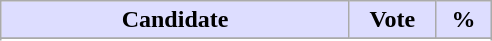<table class="wikitable">
<tr>
<th style="background:#ddf; width:225px;">Candidate</th>
<th style="background:#ddf; width:50px;">Vote</th>
<th style="background:#ddf; width:30px;">%</th>
</tr>
<tr>
</tr>
<tr>
</tr>
</table>
